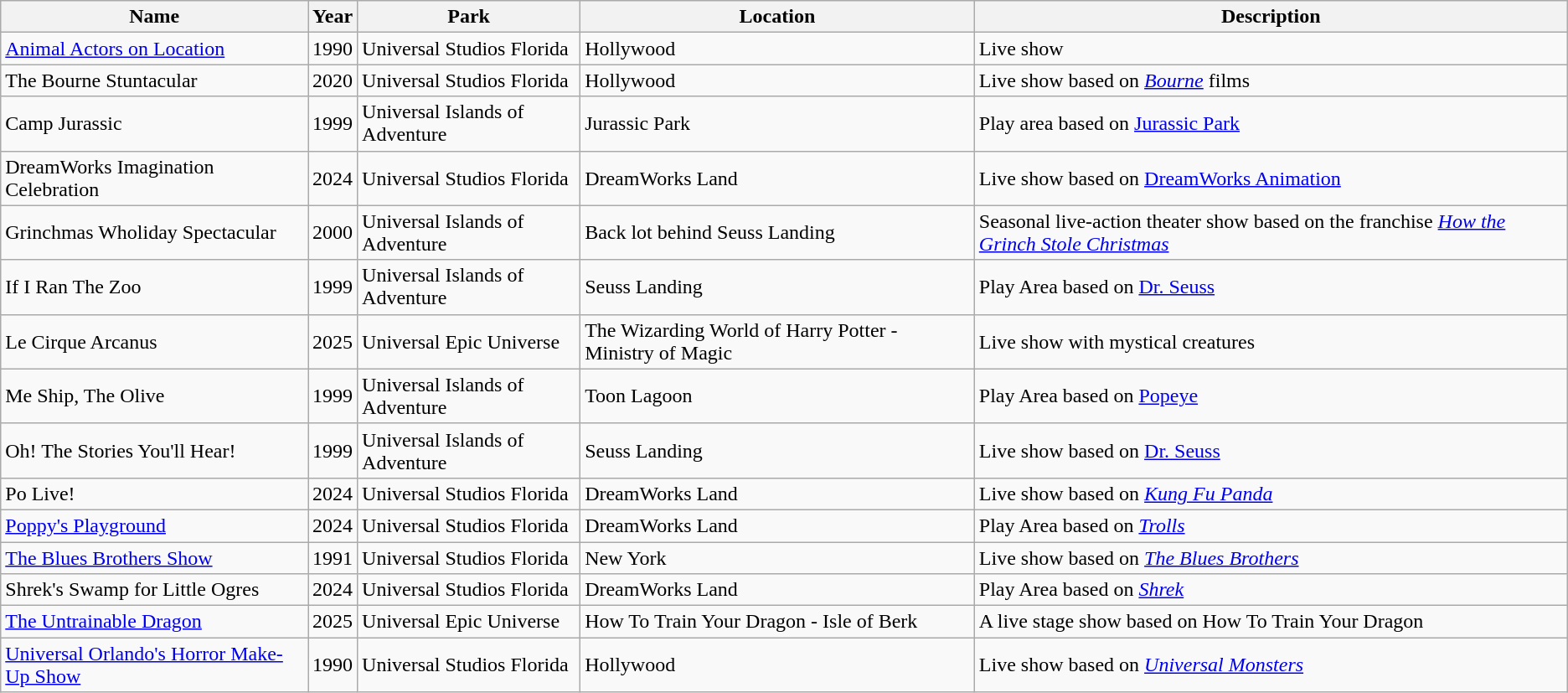<table class="wikitable sortable plainrowheaders" border="1">
<tr>
<th scope="col">Name</th>
<th scope="col">Year</th>
<th scope="col">Park</th>
<th scope="col">Location</th>
<th scope="col">Description</th>
</tr>
<tr>
<td><a href='#'>Animal Actors on Location</a></td>
<td>1990</td>
<td>Universal Studios Florida</td>
<td>Hollywood</td>
<td>Live show</td>
</tr>
<tr>
<td>The Bourne Stuntacular</td>
<td>2020</td>
<td>Universal Studios Florida</td>
<td>Hollywood</td>
<td>Live show based on <em><a href='#'>Bourne</a></em> films</td>
</tr>
<tr>
<td>Camp Jurassic</td>
<td>1999</td>
<td>Universal Islands of Adventure</td>
<td>Jurassic Park</td>
<td>Play area based on <a href='#'>Jurassic Park</a></td>
</tr>
<tr>
<td>DreamWorks Imagination Celebration</td>
<td>2024</td>
<td>Universal Studios Florida</td>
<td>DreamWorks Land</td>
<td>Live show based on <a href='#'>DreamWorks Animation</a></td>
</tr>
<tr>
<td>Grinchmas Wholiday Spectacular</td>
<td>2000</td>
<td>Universal Islands of Adventure</td>
<td>Back lot behind Seuss Landing</td>
<td>Seasonal live-action theater show based on the franchise <em><a href='#'>How the Grinch Stole Christmas</a></em></td>
</tr>
<tr>
<td>If I Ran The Zoo</td>
<td>1999</td>
<td>Universal Islands of Adventure</td>
<td>Seuss Landing</td>
<td>Play Area based on <a href='#'>Dr. Seuss</a></td>
</tr>
<tr>
<td>Le Cirque Arcanus</td>
<td>2025</td>
<td>Universal Epic Universe</td>
<td>The Wizarding World of Harry Potter - Ministry of Magic</td>
<td>Live show with mystical creatures</td>
</tr>
<tr>
<td>Me Ship, The Olive</td>
<td>1999</td>
<td>Universal Islands of Adventure</td>
<td>Toon Lagoon</td>
<td>Play Area based on <a href='#'>Popeye</a></td>
</tr>
<tr>
<td>Oh! The Stories You'll Hear!</td>
<td>1999</td>
<td>Universal Islands of Adventure</td>
<td>Seuss Landing</td>
<td>Live show based on <a href='#'>Dr. Seuss</a></td>
</tr>
<tr>
<td>Po Live!</td>
<td>2024</td>
<td>Universal Studios Florida</td>
<td>DreamWorks Land</td>
<td>Live show based on <em><a href='#'>Kung Fu Panda</a></em></td>
</tr>
<tr>
<td><a href='#'>Poppy's Playground</a></td>
<td>2024</td>
<td>Universal Studios Florida</td>
<td>DreamWorks Land</td>
<td>Play Area based on <em><a href='#'>Trolls</a></em></td>
</tr>
<tr>
<td><a href='#'>The Blues Brothers Show</a></td>
<td>1991</td>
<td>Universal Studios Florida</td>
<td>New York</td>
<td>Live show based on <em><a href='#'>The Blues Brothers</a></em></td>
</tr>
<tr>
<td>Shrek's Swamp for Little Ogres</td>
<td>2024</td>
<td>Universal Studios Florida</td>
<td>DreamWorks Land</td>
<td>Play Area based on <em><a href='#'>Shrek</a></em></td>
</tr>
<tr>
<td><a href='#'>The Untrainable Dragon</a></td>
<td>2025</td>
<td>Universal Epic Universe</td>
<td>How To Train Your Dragon - Isle of Berk</td>
<td>A live stage show based on How To Train Your Dragon</td>
</tr>
<tr>
<td><a href='#'>Universal Orlando's Horror Make-Up Show</a></td>
<td>1990</td>
<td>Universal Studios Florida</td>
<td>Hollywood</td>
<td>Live show based on <em><a href='#'>Universal Monsters</a></em></td>
</tr>
</table>
